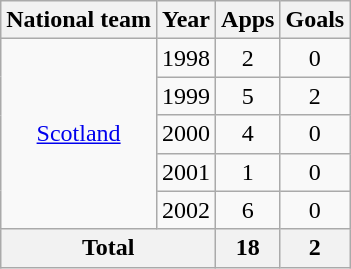<table class="wikitable" style="text-align:center">
<tr>
<th>National team</th>
<th>Year</th>
<th>Apps</th>
<th>Goals</th>
</tr>
<tr>
<td rowspan="5"><a href='#'>Scotland</a></td>
<td>1998</td>
<td>2</td>
<td>0</td>
</tr>
<tr>
<td>1999</td>
<td>5</td>
<td>2</td>
</tr>
<tr>
<td>2000</td>
<td>4</td>
<td>0</td>
</tr>
<tr>
<td>2001</td>
<td>1</td>
<td>0</td>
</tr>
<tr>
<td>2002</td>
<td>6</td>
<td>0</td>
</tr>
<tr>
<th colspan="2">Total</th>
<th>18</th>
<th>2</th>
</tr>
</table>
